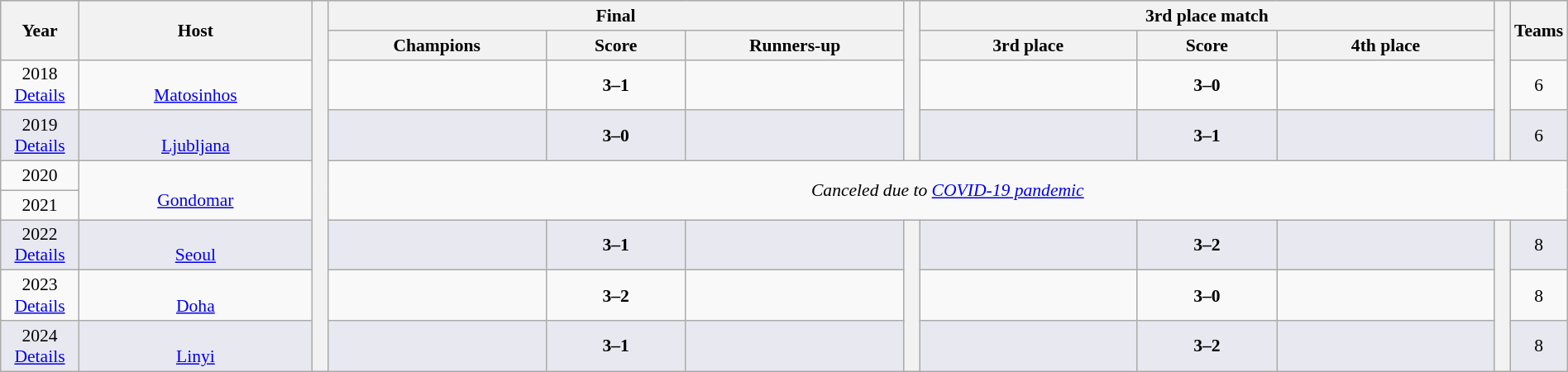<table class="wikitable" style="font-size:90%; width:100%; text-align:center;">
<tr bgcolor=#c1d8ff>
<th rowspan=2 width=5%>Year</th>
<th rowspan=2 width=15%>Host</th>
<th width=1% rowspan=9 bgcolor=#ffffff></th>
<th colspan=3>Final</th>
<th width=1% rowspan=4 bgcolor=#ffffff></th>
<th colspan=3>3rd place match</th>
<th width=1% rowspan=4 bgcolor=#ffffff></th>
<th rowspan=2 width=5%>Teams</th>
</tr>
<tr bgcolor=#efefef>
<th width=14%>Champions</th>
<th width=9%>Score</th>
<th width=14%>Runners-up</th>
<th width=14%>3rd place</th>
<th width=9%>Score</th>
<th width=14%>4th place</th>
</tr>
<tr>
<td>2018<br><a href='#'>Details</a></td>
<td><br><a href='#'>Matosinhos</a></td>
<td><strong></strong></td>
<td><strong>3–1</strong></td>
<td></td>
<td></td>
<td><strong>3–0</strong></td>
<td></td>
<td>6</td>
</tr>
<tr bgcolor=#e8e8f0>
<td>2019<br><a href='#'>Details</a></td>
<td><br><a href='#'>Ljubljana</a></td>
<td><strong></strong></td>
<td><strong>3–0</strong></td>
<td></td>
<td></td>
<td><strong>3–1</strong></td>
<td></td>
<td>6</td>
</tr>
<tr>
<td>2020</td>
<td rowspan=2><br><a href='#'>Gondomar</a></td>
<td colspan=9 rowspan=2><em>Canceled due to <a href='#'>COVID-19 pandemic</a></em></td>
</tr>
<tr>
<td>2021</td>
</tr>
<tr bgcolor=#e8e8f0>
<td>2022<br><a href='#'>Details</a></td>
<td><br><a href='#'>Seoul</a></td>
<td><strong></strong></td>
<td><strong>3–1</strong></td>
<td></td>
<th width=1% rowspan=3 bgcolor=#ffffff></th>
<td></td>
<td><strong>3–2</strong></td>
<td></td>
<th width=1% rowspan=3 bgcolor=#ffffff></th>
<td>8</td>
</tr>
<tr>
<td>2023<br><a href='#'>Details</a></td>
<td><br><a href='#'>Doha</a></td>
<td><strong></strong></td>
<td><strong>3–2</strong></td>
<td></td>
<td></td>
<td><strong>3–0</strong></td>
<td></td>
<td>8</td>
</tr>
<tr bgcolor=#e8e8f0>
<td>2024<br><a href='#'>Details</a></td>
<td><br><a href='#'>Linyi</a></td>
<td><strong></strong></td>
<td><strong>3–1</strong></td>
<td></td>
<td></td>
<td><strong>3–2</strong></td>
<td></td>
<td>8</td>
</tr>
</table>
